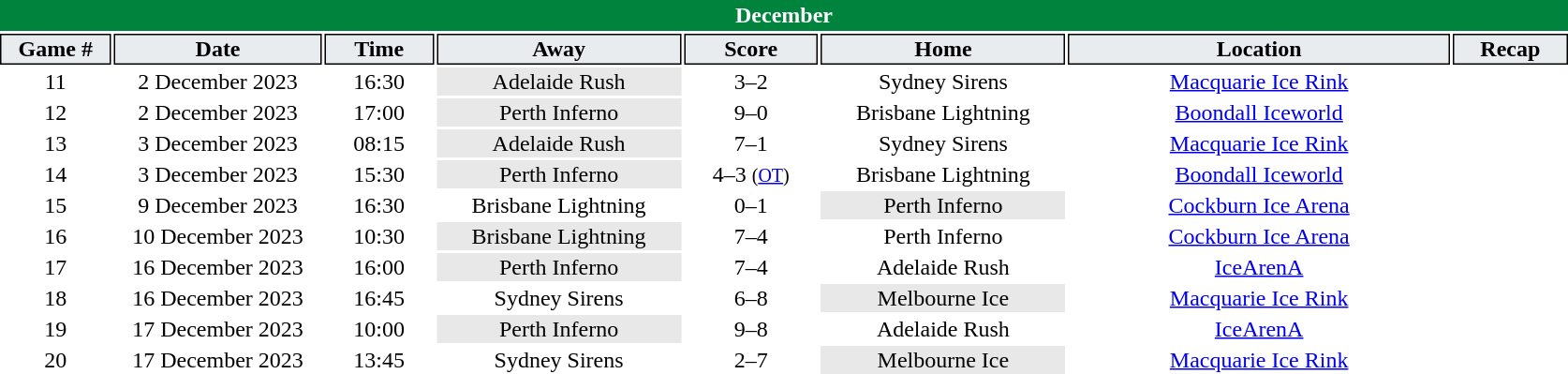<table class="toccolours" style="width:70em;text-align: center">
<tr>
<th colspan="8" style="background:#00843d;color:white;border:#00843d 1px solid">December</th>
</tr>
<tr>
<th style="background:#e9ecef;color:black;border:#000000 1px solid; width: 40px">Game #</th>
<th style="background:#e9ecef;color:black;border:#000000 1px solid; width: 80px">Date</th>
<th style="background:#e9ecef;color:black;border:#000000 1px solid; width: 40px">Time</th>
<th style="background:#e9ecef;color:black;border:#000000 1px solid; width: 95px">Away</th>
<th style="background:#e9ecef;color:black;border:#000000 1px solid; width: 50px">Score</th>
<th style="background:#e9ecef;color:black;border:#000000 1px solid; width: 95px">Home</th>
<th style="background:#e9ecef;color:black;border:#000000 1px solid; width: 150px">Location</th>
<th style="background:#e9ecef;color:black;border:#000000 1px solid; width: 40px">Recap</th>
</tr>
<tr>
<td>11</td>
<td>2 December 2023</td>
<td>16:30</td>
<td bgcolor="#e8e8e8">Adelaide Rush</td>
<td>3–2</td>
<td>Sydney Sirens</td>
<td><a href='#'>Macquarie Ice Rink</a></td>
<td></td>
</tr>
<tr>
<td>12</td>
<td>2 December 2023</td>
<td>17:00</td>
<td bgcolor="#e8e8e8">Perth Inferno</td>
<td>9–0</td>
<td>Brisbane Lightning</td>
<td><a href='#'>Boondall Iceworld</a></td>
<td></td>
</tr>
<tr>
<td>13</td>
<td>3 December 2023</td>
<td>08:15</td>
<td bgcolor="#e8e8e8">Adelaide Rush</td>
<td>7–1</td>
<td>Sydney Sirens</td>
<td><a href='#'>Macquarie Ice Rink</a></td>
<td></td>
</tr>
<tr>
<td>14</td>
<td>3 December 2023</td>
<td>15:30</td>
<td bgcolor="#e8e8e8">Perth Inferno</td>
<td>4–3 <small>(<a href='#'>OT</a>)</small></td>
<td>Brisbane Lightning</td>
<td><a href='#'>Boondall Iceworld</a></td>
<td></td>
</tr>
<tr>
<td>15</td>
<td>9 December 2023</td>
<td>16:30</td>
<td>Brisbane Lightning</td>
<td>0–1</td>
<td bgcolor="#e8e8e8">Perth Inferno</td>
<td><a href='#'>Cockburn Ice Arena</a></td>
<td></td>
</tr>
<tr>
<td>16</td>
<td>10 December 2023</td>
<td>10:30</td>
<td bgcolor="#e8e8e8">Brisbane Lightning</td>
<td>7–4</td>
<td>Perth Inferno</td>
<td><a href='#'>Cockburn Ice Arena</a></td>
<td></td>
</tr>
<tr>
<td>17</td>
<td>16 December 2023</td>
<td>16:00</td>
<td bgcolor="#e8e8e8">Perth Inferno</td>
<td>7–4</td>
<td>Adelaide Rush</td>
<td><a href='#'>IceArenA</a></td>
<td></td>
</tr>
<tr>
<td>18</td>
<td>16 December 2023</td>
<td>16:45</td>
<td>Sydney Sirens</td>
<td>6–8</td>
<td bgcolor="#e8e8e8">Melbourne Ice</td>
<td><a href='#'>Macquarie Ice Rink</a></td>
<td></td>
</tr>
<tr>
<td>19</td>
<td>17 December 2023</td>
<td>10:00</td>
<td bgcolor="#e8e8e8">Perth Inferno</td>
<td>9–8</td>
<td>Adelaide Rush</td>
<td><a href='#'>IceArenA</a></td>
<td></td>
</tr>
<tr>
<td>20</td>
<td>17 December 2023</td>
<td>13:45</td>
<td>Sydney Sirens</td>
<td>2–7</td>
<td bgcolor="#e8e8e8">Melbourne Ice</td>
<td><a href='#'>Macquarie Ice Rink</a></td>
<td></td>
</tr>
<tr>
</tr>
</table>
